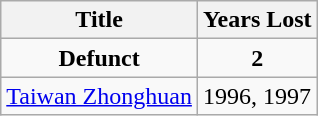<table class="wikitable">
<tr>
<th>Title</th>
<th>Years Lost</th>
</tr>
<tr>
<td align="center"><strong>Defunct</strong></td>
<td align="center"><strong>2</strong></td>
</tr>
<tr>
<td> <a href='#'>Taiwan Zhonghuan</a></td>
<td>1996, 1997</td>
</tr>
</table>
